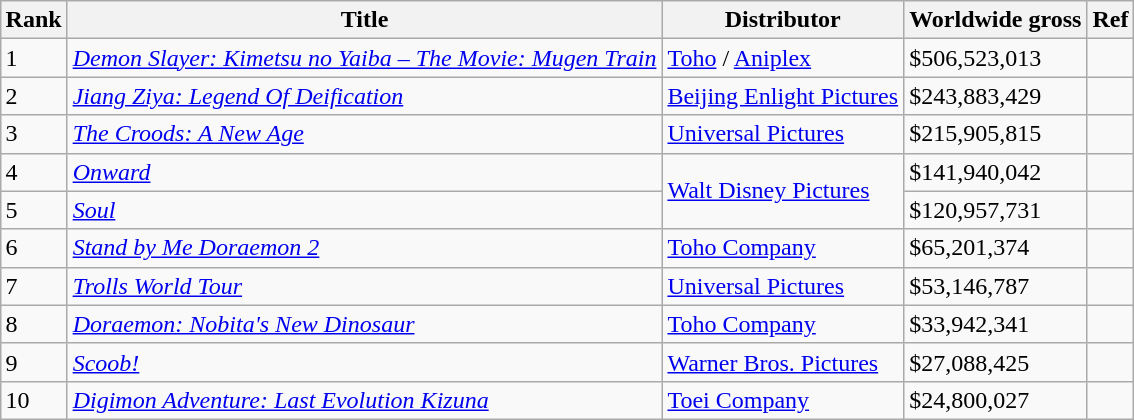<table class="wikitable sortable" style="margin:auto; margin:auto;">
<tr>
<th>Rank</th>
<th>Title</th>
<th>Distributor</th>
<th>Worldwide gross</th>
<th>Ref</th>
</tr>
<tr>
<td>1</td>
<td><em><a href='#'>Demon Slayer: Kimetsu no Yaiba – The Movie: Mugen Train</a></em></td>
<td><a href='#'>Toho</a> / <a href='#'>Aniplex</a></td>
<td>$506,523,013</td>
<td></td>
</tr>
<tr>
<td>2</td>
<td><em><a href='#'>Jiang Ziya: Legend Of Deification</a></em></td>
<td><a href='#'>Beijing Enlight Pictures</a></td>
<td>$243,883,429</td>
<td></td>
</tr>
<tr>
<td>3</td>
<td><em><a href='#'>The Croods: A New Age</a></em></td>
<td><a href='#'>Universal Pictures</a></td>
<td>$215,905,815</td>
<td></td>
</tr>
<tr>
<td>4</td>
<td><em><a href='#'>Onward</a></em></td>
<td rowspan="2"><a href='#'>Walt Disney Pictures</a></td>
<td>$141,940,042</td>
<td></td>
</tr>
<tr>
<td>5</td>
<td><em><a href='#'>Soul</a></em></td>
<td>$120,957,731</td>
<td></td>
</tr>
<tr>
<td>6</td>
<td><em><a href='#'>Stand by Me Doraemon 2</a></em></td>
<td><a href='#'>Toho Company</a></td>
<td>$65,201,374</td>
<td></td>
</tr>
<tr>
<td>7</td>
<td><em><a href='#'>Trolls World Tour</a></em></td>
<td><a href='#'>Universal Pictures</a></td>
<td>$53,146,787</td>
<td></td>
</tr>
<tr>
<td>8</td>
<td><em><a href='#'>Doraemon: Nobita's New Dinosaur</a></em></td>
<td><a href='#'>Toho Company</a></td>
<td>$33,942,341</td>
<td></td>
</tr>
<tr>
<td>9</td>
<td><em><a href='#'>Scoob!</a></em></td>
<td><a href='#'>Warner Bros. Pictures</a></td>
<td>$27,088,425</td>
<td></td>
</tr>
<tr>
<td>10</td>
<td><em><a href='#'>Digimon Adventure: Last Evolution Kizuna</a></em></td>
<td><a href='#'>Toei Company</a></td>
<td>$24,800,027</td>
<td></td>
</tr>
</table>
